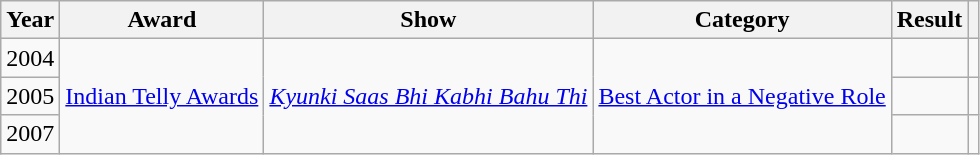<table class="wikitable sortable">
<tr>
<th>Year</th>
<th>Award</th>
<th>Show</th>
<th>Category</th>
<th>Result</th>
<th></th>
</tr>
<tr>
<td>2004</td>
<td rowspan="3"><a href='#'>Indian Telly Awards</a></td>
<td rowspan="3"><em><a href='#'>Kyunki Saas Bhi Kabhi Bahu Thi</a></em></td>
<td rowspan="3"><a href='#'>Best Actor in a Negative Role</a></td>
<td></td>
<td></td>
</tr>
<tr>
<td>2005</td>
<td></td>
<td></td>
</tr>
<tr>
<td>2007</td>
<td></td>
<td></td>
</tr>
</table>
